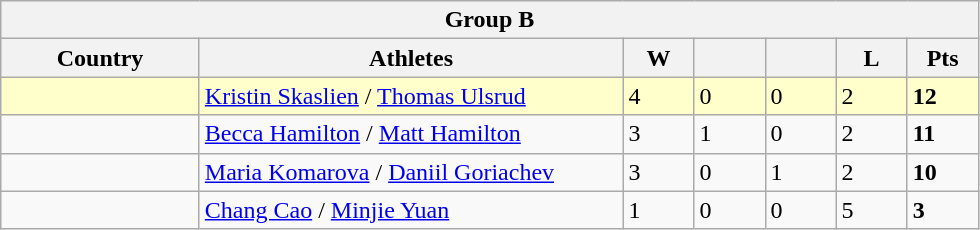<table class=wikitable>
<tr>
<th colspan=7>Group B</th>
</tr>
<tr>
<th width=125>Country</th>
<th width=275>Athletes</th>
<th width=40>W</th>
<th width=40></th>
<th width=40></th>
<th width=40>L</th>
<th width=40>Pts</th>
</tr>
<tr bgcolor=#ffffcc>
<td></td>
<td><a href='#'>Kristin Skaslien</a> / <a href='#'>Thomas Ulsrud</a></td>
<td>4</td>
<td>0</td>
<td>0</td>
<td>2</td>
<td><strong>12</strong></td>
</tr>
<tr>
<td></td>
<td><a href='#'>Becca Hamilton</a> / <a href='#'>Matt Hamilton</a></td>
<td>3</td>
<td>1</td>
<td>0</td>
<td>2</td>
<td><strong>11</strong></td>
</tr>
<tr>
<td></td>
<td><a href='#'>Maria Komarova</a> / <a href='#'>Daniil Goriachev</a></td>
<td>3</td>
<td>0</td>
<td>1</td>
<td>2</td>
<td><strong>10</strong></td>
</tr>
<tr>
<td></td>
<td><a href='#'>Chang Cao</a> / <a href='#'>Minjie Yuan</a></td>
<td>1</td>
<td>0</td>
<td>0</td>
<td>5</td>
<td><strong>3</strong></td>
</tr>
</table>
